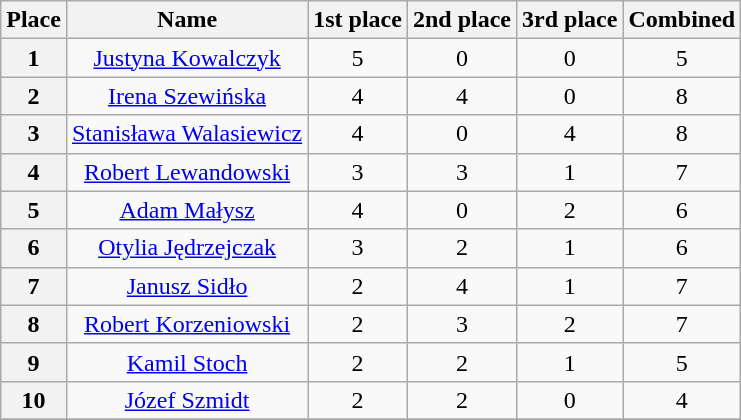<table class="wikitable plainrowheaders sortable">
<tr>
<th scope=col>Place</th>
<th scope=col>Name</th>
<th scope=col>1st place</th>
<th scope=col>2nd place</th>
<th scope=col>3rd place</th>
<th scope=col>Combined</th>
</tr>
<tr>
<th scope=row>1</th>
<td align=center><a href='#'>Justyna Kowalczyk</a></td>
<td align=center>5</td>
<td align=center>0</td>
<td align=center>0</td>
<td align=center>5</td>
</tr>
<tr>
<th scope=row>2</th>
<td align=center><a href='#'>Irena Szewińska</a></td>
<td align=center>4</td>
<td align=center>4</td>
<td align=center>0</td>
<td align=center>8</td>
</tr>
<tr>
<th scope=row>3</th>
<td align=center><a href='#'>Stanisława Walasiewicz</a></td>
<td align=center>4</td>
<td align=center>0</td>
<td align=center>4</td>
<td align=center>8</td>
</tr>
<tr>
<th scope=row>4</th>
<td align=center><a href='#'>Robert Lewandowski</a></td>
<td align=center>3</td>
<td align=center>3</td>
<td align=center>1</td>
<td align=center>7</td>
</tr>
<tr>
<th scope=row>5</th>
<td align=center><a href='#'>Adam Małysz</a></td>
<td align=center>4</td>
<td align=center>0</td>
<td align=center>2</td>
<td align=center>6</td>
</tr>
<tr>
<th scope=row>6</th>
<td align=center><a href='#'>Otylia Jędrzejczak</a></td>
<td align=center>3</td>
<td align=center>2</td>
<td align=center>1</td>
<td align=center>6</td>
</tr>
<tr>
<th scope=row>7</th>
<td align=center><a href='#'>Janusz Sidło</a></td>
<td align=center>2</td>
<td align=center>4</td>
<td align=center>1</td>
<td align=center>7</td>
</tr>
<tr>
<th scope=row>8</th>
<td align=center><a href='#'>Robert Korzeniowski</a></td>
<td align=center>2</td>
<td align=center>3</td>
<td align=center>2</td>
<td align=center>7</td>
</tr>
<tr>
<th scope=row>9</th>
<td align=center><a href='#'>Kamil Stoch</a></td>
<td align=center>2</td>
<td align=center>2</td>
<td align=center>1</td>
<td align=center>5</td>
</tr>
<tr>
<th scope=row>10</th>
<td align=center><a href='#'>Józef Szmidt</a></td>
<td align=center>2</td>
<td align=center>2</td>
<td align=center>0</td>
<td align=center>4</td>
</tr>
<tr>
</tr>
</table>
